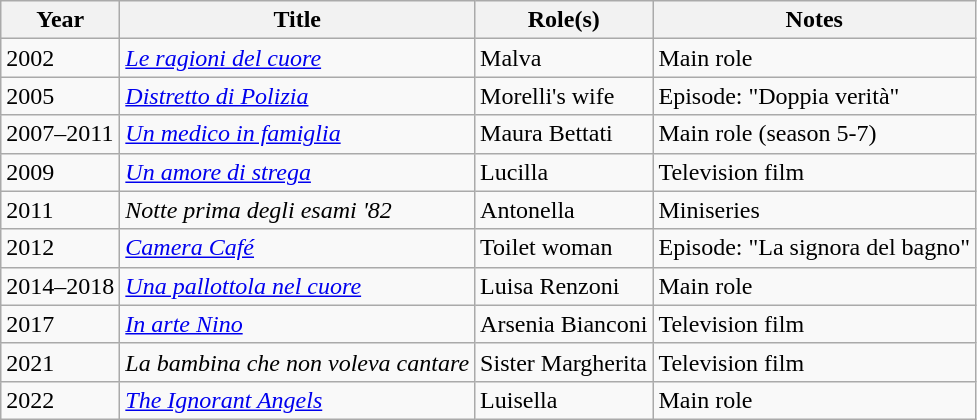<table class="wikitable plainrowheaders sortable">
<tr>
<th scope="col">Year</th>
<th scope="col">Title</th>
<th scope="col">Role(s)</th>
<th scope="col" class="unsortable">Notes</th>
</tr>
<tr>
<td>2002</td>
<td><em><a href='#'>Le ragioni del cuore</a></em></td>
<td>Malva</td>
<td>Main role</td>
</tr>
<tr>
<td>2005</td>
<td><em><a href='#'>Distretto di Polizia</a></em></td>
<td>Morelli's wife</td>
<td>Episode: "Doppia verità"</td>
</tr>
<tr>
<td>2007–2011</td>
<td><em><a href='#'>Un medico in famiglia</a></em></td>
<td>Maura Bettati</td>
<td>Main role (season 5-7)</td>
</tr>
<tr>
<td>2009</td>
<td><em><a href='#'>Un amore di strega</a></em></td>
<td>Lucilla</td>
<td>Television film</td>
</tr>
<tr>
<td>2011</td>
<td><em>Notte prima degli esami '82</em></td>
<td>Antonella</td>
<td>Miniseries</td>
</tr>
<tr>
<td>2012</td>
<td><em><a href='#'>Camera Café</a></em></td>
<td>Toilet woman</td>
<td>Episode: "La signora del bagno"</td>
</tr>
<tr>
<td>2014–2018</td>
<td><em><a href='#'>Una pallottola nel cuore</a></em></td>
<td>Luisa Renzoni</td>
<td>Main role</td>
</tr>
<tr>
<td>2017</td>
<td><em><a href='#'>In arte Nino</a></em></td>
<td>Arsenia Bianconi</td>
<td>Television film</td>
</tr>
<tr>
<td>2021</td>
<td><em>La bambina che non voleva cantare</em></td>
<td>Sister Margherita</td>
<td>Television film</td>
</tr>
<tr>
<td>2022</td>
<td><em><a href='#'>The Ignorant Angels</a></em></td>
<td>Luisella</td>
<td>Main role</td>
</tr>
</table>
